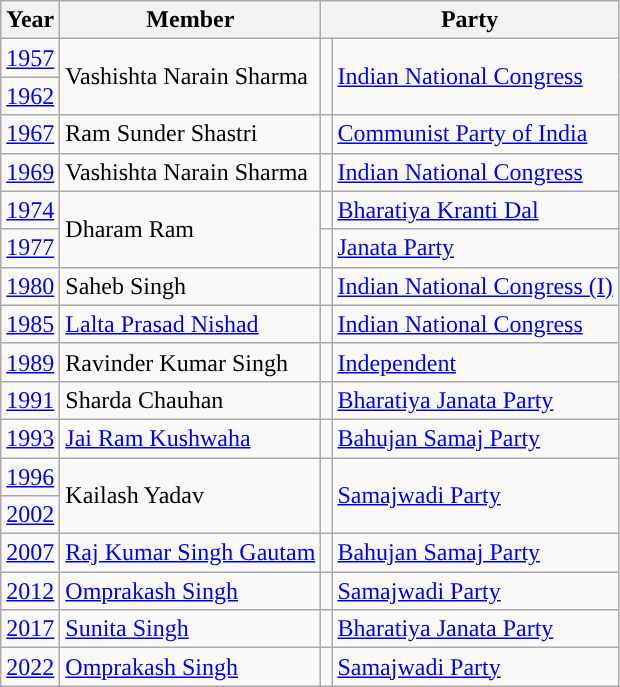<table class="wikitable">
<tr>
<th>Year</th>
<th>Member</th>
<th colspan="2">Party</th>
</tr>
<tr>
<td><a href='#'>1957</a></td>
<td rowspan="2">Vashishta Narain Sharma</td>
<td rowspan="2" style="background-color: "></td>
<td rowspan="2"><a href='#'>Indian National Congress</a></td>
</tr>
<tr>
<td><a href='#'>1962</a></td>
</tr>
<tr>
<td><a href='#'>1967</a></td>
<td>Ram Sunder Shastri</td>
<td style="background-color: "></td>
<td><a href='#'>Communist Party of India</a></td>
</tr>
<tr>
<td><a href='#'>1969</a></td>
<td>Vashishta Narain Sharma</td>
<td style="background-color: "></td>
<td><a href='#'>Indian National Congress</a></td>
</tr>
<tr>
<td><a href='#'>1974</a></td>
<td rowspan="2">Dharam Ram</td>
<td style="background-color: "></td>
<td><a href='#'>Bharatiya Kranti Dal</a></td>
</tr>
<tr>
<td><a href='#'>1977</a></td>
<td style="background-color: "></td>
<td><a href='#'>Janata Party</a></td>
</tr>
<tr>
<td><a href='#'>1980</a></td>
<td>Saheb Singh</td>
<td style="background-color: "></td>
<td><a href='#'>Indian National Congress (I)</a></td>
</tr>
<tr>
<td><a href='#'>1985</a></td>
<td><a href='#'>Lalta Prasad Nishad</a></td>
<td style="background-color: "></td>
<td><a href='#'>Indian National Congress</a></td>
</tr>
<tr>
<td><a href='#'>1989</a></td>
<td>Ravinder Kumar Singh</td>
<td style="background-color: "></td>
<td><a href='#'>Independent</a></td>
</tr>
<tr>
<td><a href='#'>1991</a></td>
<td>Sharda Chauhan</td>
<td style="background-color: "></td>
<td><a href='#'>Bharatiya Janata Party</a></td>
</tr>
<tr>
<td><a href='#'>1993</a></td>
<td><a href='#'>Jai Ram Kushwaha</a></td>
<td style="background-color: "></td>
<td><a href='#'>Bahujan Samaj Party</a></td>
</tr>
<tr>
<td><a href='#'>1996</a></td>
<td rowspan="2">Kailash Yadav</td>
<td rowspan="2" style="background-color: "></td>
<td rowspan="2"><a href='#'>Samajwadi Party</a></td>
</tr>
<tr>
<td><a href='#'>2002</a></td>
</tr>
<tr>
<td><a href='#'>2007</a></td>
<td><a href='#'>Raj Kumar Singh Gautam</a></td>
<td style="background-color: "></td>
<td><a href='#'>Bahujan Samaj Party</a></td>
</tr>
<tr>
<td><a href='#'>2012</a></td>
<td><a href='#'>Omprakash Singh</a></td>
<td style="background-color: "></td>
<td><a href='#'>Samajwadi Party</a></td>
</tr>
<tr>
<td><a href='#'>2017</a></td>
<td><a href='#'>Sunita Singh</a></td>
<td style="background-color: "></td>
<td><a href='#'>Bharatiya Janata Party</a></td>
</tr>
<tr>
<td><a href='#'>2022</a></td>
<td><a href='#'>Omprakash Singh</a></td>
<td style="background-color: "></td>
<td><a href='#'>Samajwadi Party</a></td>
</tr>
</table>
